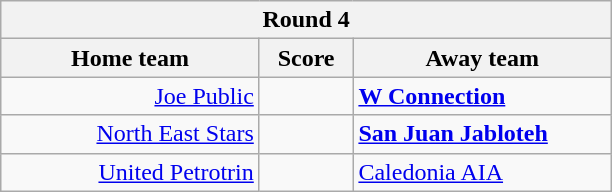<table class="wikitable" style="float:left; margin-right:1em;">
<tr>
<th colspan=3>Round 4</th>
</tr>
<tr>
<th width="165">Home team</th>
<th width="55">Score</th>
<th width="165">Away team</th>
</tr>
<tr>
<td align="right"><a href='#'>Joe Public</a></td>
<td align="center"></td>
<td><strong><a href='#'>W Connection</a></strong></td>
</tr>
<tr>
<td align="right"><a href='#'>North East Stars</a></td>
<td align="center"></td>
<td><strong><a href='#'>San Juan Jabloteh</a></strong></td>
</tr>
<tr>
<td align="right"><a href='#'>United Petrotrin</a></td>
<td align="center"></td>
<td><a href='#'>Caledonia AIA</a></td>
</tr>
</table>
